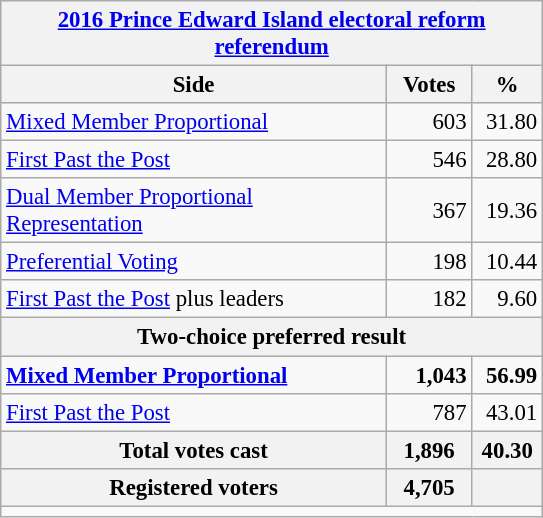<table class="wikitable" style="font-size: 95%; clear:both">
<tr style="background-color:#E9E9E9">
<th colspan=4><a href='#'>2016 Prince Edward Island electoral reform referendum</a></th>
</tr>
<tr style="background-color:#E9E9E9">
<th style="width: 250px">Side</th>
<th style="width: 50px">Votes</th>
<th style="width: 40px">%</th>
</tr>
<tr>
<td><a href='#'>Mixed Member Proportional</a></td>
<td align="right">603</td>
<td align="right">31.80</td>
</tr>
<tr>
<td><a href='#'>First Past the Post</a></td>
<td align="right">546</td>
<td align="right">28.80</td>
</tr>
<tr>
<td><a href='#'>Dual Member Proportional Representation</a></td>
<td align="right">367</td>
<td align="right">19.36</td>
</tr>
<tr>
<td><a href='#'>Preferential Voting</a></td>
<td align="right">198</td>
<td align="right">10.44</td>
</tr>
<tr>
<td><a href='#'>First Past the Post</a> plus leaders</td>
<td align="right">182</td>
<td align="right">9.60</td>
</tr>
<tr style="background-color:#E9E9E9">
<th colspan=4 align="left">Two-choice preferred result</th>
</tr>
<tr>
<td><strong><a href='#'>Mixed Member Proportional</a></strong></td>
<td align="right"><strong>1,043</strong></td>
<td align="right"><strong>56.99</strong></td>
</tr>
<tr>
<td><a href='#'>First Past the Post</a></td>
<td align="right">787</td>
<td align="right">43.01</td>
</tr>
<tr bgcolor="white">
<th align="center">Total votes cast</th>
<th align="right">1,896</th>
<th align="right">40.30</th>
</tr>
<tr bgcolor="white">
<th align="center">Registered voters</th>
<th align="right">4,705</th>
<th align="right"></th>
</tr>
<tr>
<td colspan=4 style="border-top:1px solid darkgray;"></td>
</tr>
</table>
